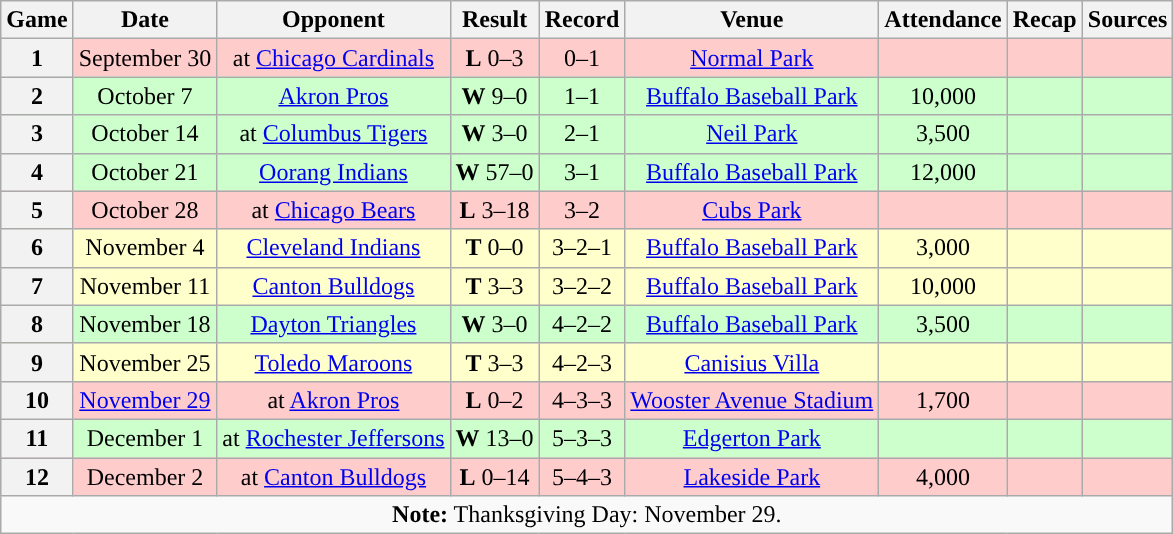<table class="wikitable" style="text-align:center">
<tr>
<th>Game</th>
<th>Date</th>
<th>Opponent</th>
<th>Result</th>
<th>Record</th>
<th>Venue</th>
<th>Attendance</th>
<th>Recap</th>
<th>Sources</th>
</tr>
<tr style="background:#fcc">
<th>1</th>
<td>September 30</td>
<td>at <a href='#'>Chicago Cardinals</a></td>
<td><strong>L</strong> 0–3</td>
<td>0–1</td>
<td><a href='#'>Normal Park</a></td>
<td></td>
<td></td>
<td></td>
</tr>
<tr style="background:#cfc">
<th>2</th>
<td>October 7</td>
<td><a href='#'>Akron Pros</a></td>
<td><strong>W</strong> 9–0</td>
<td>1–1</td>
<td><a href='#'>Buffalo Baseball Park</a></td>
<td>10,000</td>
<td></td>
<td></td>
</tr>
<tr style="background:#cfc">
<th>3</th>
<td>October 14</td>
<td>at <a href='#'>Columbus Tigers</a></td>
<td><strong>W</strong> 3–0</td>
<td>2–1</td>
<td><a href='#'>Neil Park</a></td>
<td>3,500</td>
<td></td>
<td></td>
</tr>
<tr style="background:#cfc">
<th>4</th>
<td>October 21</td>
<td><a href='#'>Oorang Indians</a></td>
<td><strong>W</strong> 57–0</td>
<td>3–1</td>
<td><a href='#'>Buffalo Baseball Park</a></td>
<td>12,000</td>
<td></td>
<td></td>
</tr>
<tr style="background:#fcc">
<th>5</th>
<td>October 28</td>
<td>at <a href='#'>Chicago Bears</a></td>
<td><strong>L</strong> 3–18</td>
<td>3–2</td>
<td><a href='#'>Cubs Park</a></td>
<td></td>
<td></td>
<td></td>
</tr>
<tr style="background:#ffc">
<th>6</th>
<td>November 4</td>
<td><a href='#'>Cleveland Indians</a></td>
<td><strong>T</strong> 0–0</td>
<td>3–2–1</td>
<td><a href='#'>Buffalo Baseball Park</a></td>
<td>3,000</td>
<td></td>
<td></td>
</tr>
<tr style="background:#ffc">
<th>7</th>
<td>November 11</td>
<td><a href='#'>Canton Bulldogs</a></td>
<td><strong>T</strong> 3–3</td>
<td>3–2–2</td>
<td><a href='#'>Buffalo Baseball Park</a></td>
<td>10,000</td>
<td></td>
<td></td>
</tr>
<tr style="background:#cfc">
<th>8</th>
<td>November 18</td>
<td><a href='#'>Dayton Triangles</a></td>
<td><strong>W</strong> 3–0</td>
<td>4–2–2</td>
<td><a href='#'>Buffalo Baseball Park</a></td>
<td>3,500</td>
<td></td>
<td></td>
</tr>
<tr style="background: #ffc">
<th>9</th>
<td>November 25</td>
<td><a href='#'>Toledo Maroons</a></td>
<td><strong>T</strong> 3–3</td>
<td>4–2–3</td>
<td><a href='#'>Canisius Villa</a></td>
<td></td>
<td></td>
<td></td>
</tr>
<tr style="background:#fcc">
<th>10</th>
<td><a href='#'>November 29</a></td>
<td>at <a href='#'>Akron Pros</a></td>
<td><strong>L</strong> 0–2</td>
<td>4–3–3</td>
<td><a href='#'>Wooster Avenue Stadium</a></td>
<td>1,700</td>
<td></td>
<td></td>
</tr>
<tr style="background:#cfc">
<th>11</th>
<td>December 1</td>
<td>at <a href='#'>Rochester Jeffersons</a></td>
<td><strong>W</strong> 13–0</td>
<td>5–3–3</td>
<td><a href='#'>Edgerton Park</a></td>
<td></td>
<td></td>
<td></td>
</tr>
<tr style="background:#fcc">
<th>12</th>
<td>December 2</td>
<td>at <a href='#'>Canton Bulldogs</a></td>
<td><strong>L</strong> 0–14</td>
<td>5–4–3</td>
<td><a href='#'>Lakeside Park</a></td>
<td>4,000</td>
<td></td>
<td></td>
</tr>
<tr>
<td colspan="10"><strong>Note:</strong> Thanksgiving Day: November 29.</td>
</tr>
</table>
